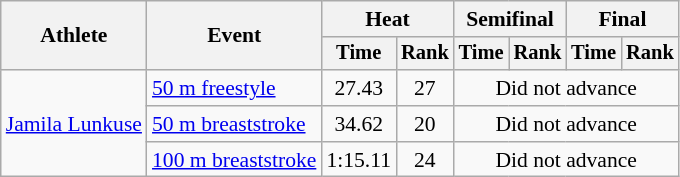<table class=wikitable style=font-size:90%>
<tr>
<th rowspan=2>Athlete</th>
<th rowspan=2>Event</th>
<th colspan=2>Heat</th>
<th colspan=2>Semifinal</th>
<th colspan=2>Final</th>
</tr>
<tr style=font-size:95%>
<th>Time</th>
<th>Rank</th>
<th>Time</th>
<th>Rank</th>
<th>Time</th>
<th>Rank</th>
</tr>
<tr align=center>
<td align=left rowspan=3><a href='#'>Jamila Lunkuse</a></td>
<td align=left><a href='#'>50 m freestyle</a></td>
<td>27.43</td>
<td>27</td>
<td colspan=4>Did not advance</td>
</tr>
<tr align=center>
<td align=left><a href='#'>50 m breaststroke</a></td>
<td>34.62</td>
<td>20</td>
<td colspan=4>Did not advance</td>
</tr>
<tr align=center>
<td align=left><a href='#'>100 m breaststroke</a></td>
<td>1:15.11</td>
<td>24</td>
<td colspan=4>Did not advance</td>
</tr>
</table>
